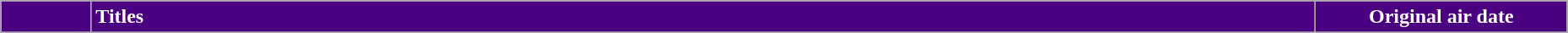<table class="wikitable" style="width:98%; margin:auto; background:#FFF;">
<tr style="color:white">
<th style="background-color:#4B0082;width:4em;"></th>
<th style="background-color:#4B0082;text-align:left;">Titles</th>
<th style="background-color:#4B0082;width:12em;">Original air date</th>
</tr>
<tr>
</tr>
</table>
